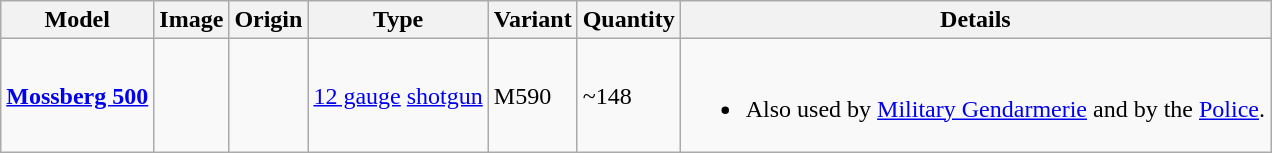<table class="wikitable">
<tr>
<th>Model</th>
<th>Image</th>
<th>Origin</th>
<th>Type</th>
<th>Variant</th>
<th>Quantity</th>
<th>Details</th>
</tr>
<tr>
<td><strong><a href='#'>Mossberg 500</a></strong></td>
<td></td>
<td><small></small></td>
<td><a href='#'>12 gauge</a> <a href='#'>shotgun</a></td>
<td>M590</td>
<td>~148</td>
<td><br><ul><li>Also used by <a href='#'>Military Gendarmerie</a> and by the <a href='#'>Police</a>.</li></ul></td>
</tr>
</table>
